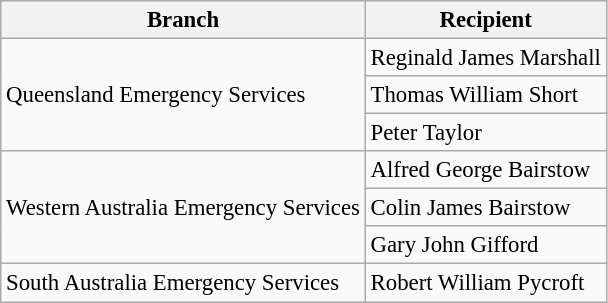<table class="wikitable" style="font-size:95%;">
<tr>
<th>Branch</th>
<th>Recipient</th>
</tr>
<tr>
<td rowspan="3">Queensland Emergency Services</td>
<td>Reginald James Marshall</td>
</tr>
<tr>
<td>Thomas William Short</td>
</tr>
<tr>
<td>Peter Taylor</td>
</tr>
<tr>
<td rowspan="3">Western Australia Emergency Services</td>
<td>Alfred George Bairstow</td>
</tr>
<tr>
<td>Colin James Bairstow</td>
</tr>
<tr>
<td>Gary John Gifford</td>
</tr>
<tr>
<td>South Australia Emergency Services</td>
<td>Robert William Pycroft</td>
</tr>
</table>
